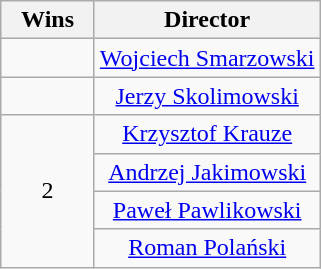<table class="wikitable" style="text-align:center;">
<tr>
<th scope="col" width="55">Wins</th>
<th scope="col" align="center">Director</th>
</tr>
<tr>
<td></td>
<td><a href='#'>Wojciech Smarzowski</a></td>
</tr>
<tr>
<td></td>
<td><a href='#'>Jerzy Skolimowski</a></td>
</tr>
<tr>
<td rowspan=18 style="text-align:center;">2</td>
<td><a href='#'>Krzysztof Krauze</a></td>
</tr>
<tr>
<td><a href='#'>Andrzej Jakimowski</a></td>
</tr>
<tr>
<td><a href='#'>Paweł Pawlikowski</a></td>
</tr>
<tr>
<td><a href='#'>Roman Polański</a></td>
</tr>
</table>
